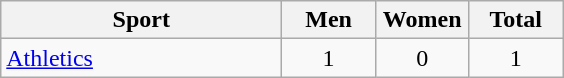<table class="wikitable sortable" style="text-align:center;">
<tr>
<th width=180>Sport</th>
<th width=55>Men</th>
<th width=55>Women</th>
<th width=55>Total</th>
</tr>
<tr>
<td align=left><a href='#'>Athletics</a></td>
<td>1</td>
<td>0</td>
<td>1</td>
</tr>
</table>
